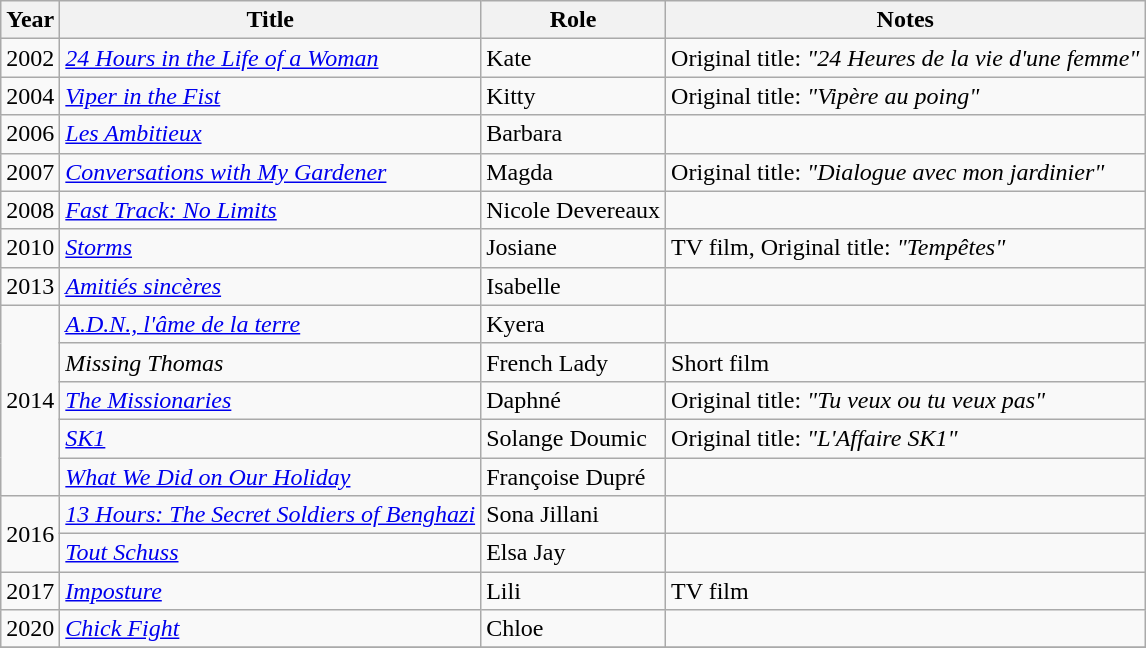<table class="wikitable sortable">
<tr>
<th>Year</th>
<th>Title</th>
<th>Role</th>
<th class="unsortable">Notes</th>
</tr>
<tr>
<td>2002</td>
<td><em><a href='#'>24 Hours in the Life of a Woman</a></em></td>
<td>Kate</td>
<td>Original title: <em>"24 Heures de la vie d'une femme"</em></td>
</tr>
<tr>
<td>2004</td>
<td><em><a href='#'>Viper in the Fist</a></em></td>
<td>Kitty</td>
<td>Original title: <em>"Vipère au poing"</em></td>
</tr>
<tr>
<td>2006</td>
<td><em><a href='#'>Les Ambitieux</a></em></td>
<td>Barbara</td>
<td></td>
</tr>
<tr>
<td>2007</td>
<td><em><a href='#'>Conversations with My Gardener</a></em></td>
<td>Magda</td>
<td>Original title: <em>"Dialogue avec mon jardinier"</em></td>
</tr>
<tr>
<td>2008</td>
<td><em><a href='#'>Fast Track: No Limits</a></em></td>
<td>Nicole Devereaux</td>
<td></td>
</tr>
<tr>
<td>2010</td>
<td><em><a href='#'>Storms</a></em></td>
<td>Josiane</td>
<td>TV film, Original title: <em>"Tempêtes"</em></td>
</tr>
<tr>
<td>2013</td>
<td><em><a href='#'>Amitiés sincères</a></em></td>
<td>Isabelle</td>
<td></td>
</tr>
<tr>
<td rowspan="5">2014</td>
<td><em><a href='#'>A.D.N., l'âme de la terre</a></em></td>
<td>Kyera</td>
<td></td>
</tr>
<tr>
<td><em>Missing Thomas</em></td>
<td>French Lady</td>
<td>Short film</td>
</tr>
<tr>
<td><em><a href='#'>The Missionaries</a></em></td>
<td>Daphné</td>
<td>Original title: <em>"Tu veux ou tu veux pas"</em></td>
</tr>
<tr>
<td><em><a href='#'>SK1</a></em></td>
<td>Solange Doumic</td>
<td>Original title: <em>"L'Affaire SK1"</em></td>
</tr>
<tr>
<td><em><a href='#'>What We Did on Our Holiday</a></em></td>
<td>Françoise Dupré</td>
<td></td>
</tr>
<tr>
<td rowspan="2">2016</td>
<td><em><a href='#'>13 Hours: The Secret Soldiers of Benghazi</a></em></td>
<td>Sona Jillani</td>
<td></td>
</tr>
<tr>
<td><em><a href='#'>Tout Schuss</a></em></td>
<td>Elsa Jay</td>
<td></td>
</tr>
<tr>
<td>2017</td>
<td><em><a href='#'>Imposture</a></em></td>
<td>Lili</td>
<td>TV film</td>
</tr>
<tr>
<td>2020</td>
<td><em><a href='#'>Chick Fight</a></em></td>
<td>Chloe</td>
<td></td>
</tr>
<tr>
</tr>
</table>
